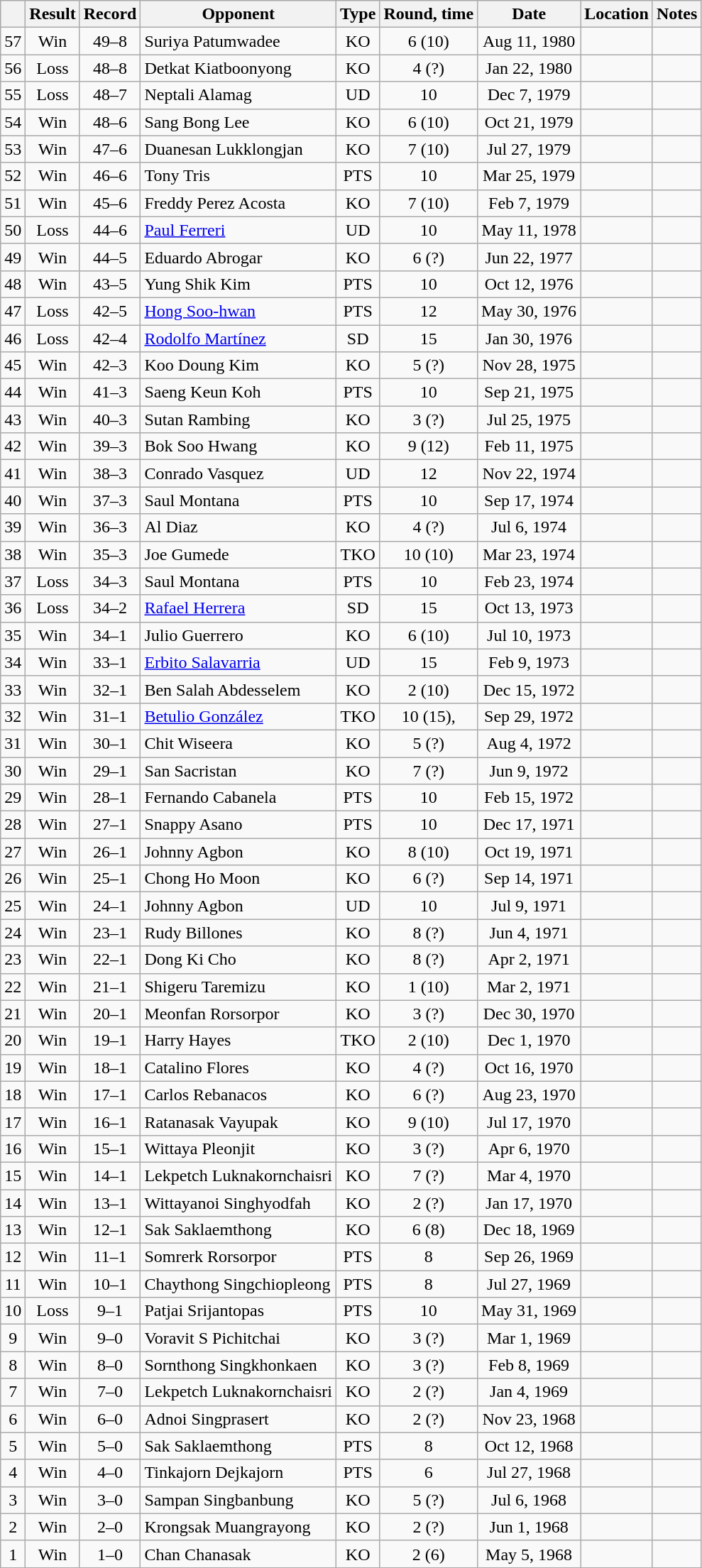<table class=wikitable style=text-align:center>
<tr>
<th></th>
<th>Result</th>
<th>Record</th>
<th>Opponent</th>
<th>Type</th>
<th>Round, time</th>
<th>Date</th>
<th>Location</th>
<th>Notes</th>
</tr>
<tr>
<td>57</td>
<td>Win</td>
<td>49–8</td>
<td align=left>Suriya Patumwadee</td>
<td>KO</td>
<td>6 (10)</td>
<td>Aug 11, 1980</td>
<td align=left></td>
<td align=left></td>
</tr>
<tr>
<td>56</td>
<td>Loss</td>
<td>48–8</td>
<td align=left>Detkat Kiatboonyong</td>
<td>KO</td>
<td>4 (?)</td>
<td>Jan 22, 1980</td>
<td align=left></td>
<td align=left></td>
</tr>
<tr>
<td>55</td>
<td>Loss</td>
<td>48–7</td>
<td align=left>Neptali Alamag</td>
<td>UD</td>
<td>10</td>
<td>Dec 7, 1979</td>
<td align=left></td>
<td align=left></td>
</tr>
<tr>
<td>54</td>
<td>Win</td>
<td>48–6</td>
<td align=left>Sang Bong Lee</td>
<td>KO</td>
<td>6 (10)</td>
<td>Oct 21, 1979</td>
<td align=left></td>
<td align=left></td>
</tr>
<tr>
<td>53</td>
<td>Win</td>
<td>47–6</td>
<td align=left>Duanesan Lukklongjan</td>
<td>KO</td>
<td>7 (10)</td>
<td>Jul 27, 1979</td>
<td align=left></td>
<td align=left></td>
</tr>
<tr>
<td>52</td>
<td>Win</td>
<td>46–6</td>
<td align=left>Tony Tris</td>
<td>PTS</td>
<td>10</td>
<td>Mar 25, 1979</td>
<td align=left></td>
<td align=left></td>
</tr>
<tr>
<td>51</td>
<td>Win</td>
<td>45–6</td>
<td align=left>Freddy Perez Acosta</td>
<td>KO</td>
<td>7 (10)</td>
<td>Feb 7, 1979</td>
<td align=left></td>
<td align=left></td>
</tr>
<tr>
<td>50</td>
<td>Loss</td>
<td>44–6</td>
<td align=left><a href='#'>Paul Ferreri</a></td>
<td>UD</td>
<td>10</td>
<td>May 11, 1978</td>
<td align=left></td>
<td align=left></td>
</tr>
<tr>
<td>49</td>
<td>Win</td>
<td>44–5</td>
<td align=left>Eduardo Abrogar</td>
<td>KO</td>
<td>6 (?)</td>
<td>Jun 22, 1977</td>
<td align=left></td>
<td align=left></td>
</tr>
<tr>
<td>48</td>
<td>Win</td>
<td>43–5</td>
<td align=left>Yung Shik Kim</td>
<td>PTS</td>
<td>10</td>
<td>Oct 12, 1976</td>
<td align=left></td>
<td align=left></td>
</tr>
<tr>
<td>47</td>
<td>Loss</td>
<td>42–5</td>
<td align=left><a href='#'>Hong Soo-hwan</a></td>
<td>PTS</td>
<td>12</td>
<td>May 30, 1976</td>
<td align=left></td>
<td align=left></td>
</tr>
<tr>
<td>46</td>
<td>Loss</td>
<td>42–4</td>
<td align=left><a href='#'>Rodolfo Martínez</a></td>
<td>SD</td>
<td>15</td>
<td>Jan 30, 1976</td>
<td align=left></td>
<td align=left></td>
</tr>
<tr>
<td>45</td>
<td>Win</td>
<td>42–3</td>
<td align=left>Koo Doung Kim</td>
<td>KO</td>
<td>5 (?)</td>
<td>Nov 28, 1975</td>
<td align=left></td>
<td align=left></td>
</tr>
<tr>
<td>44</td>
<td>Win</td>
<td>41–3</td>
<td align=left>Saeng Keun Koh</td>
<td>PTS</td>
<td>10</td>
<td>Sep 21, 1975</td>
<td align=left></td>
<td align=left></td>
</tr>
<tr>
<td>43</td>
<td>Win</td>
<td>40–3</td>
<td align=left>Sutan Rambing</td>
<td>KO</td>
<td>3 (?)</td>
<td>Jul 25, 1975</td>
<td align=left></td>
<td align=left></td>
</tr>
<tr>
<td>42</td>
<td>Win</td>
<td>39–3</td>
<td align=left>Bok Soo Hwang</td>
<td>KO</td>
<td>9 (12)</td>
<td>Feb 11, 1975</td>
<td align=left></td>
<td align=left></td>
</tr>
<tr>
<td>41</td>
<td>Win</td>
<td>38–3</td>
<td align=left>Conrado Vasquez</td>
<td>UD</td>
<td>12</td>
<td>Nov 22, 1974</td>
<td align=left></td>
<td align=left></td>
</tr>
<tr>
<td>40</td>
<td>Win</td>
<td>37–3</td>
<td align=left>Saul Montana</td>
<td>PTS</td>
<td>10</td>
<td>Sep 17, 1974</td>
<td align=left></td>
<td align=left></td>
</tr>
<tr>
<td>39</td>
<td>Win</td>
<td>36–3</td>
<td align=left>Al Diaz</td>
<td>KO</td>
<td>4 (?)</td>
<td>Jul 6, 1974</td>
<td align=left></td>
<td align=left></td>
</tr>
<tr>
<td>38</td>
<td>Win</td>
<td>35–3</td>
<td align=left>Joe Gumede</td>
<td>TKO</td>
<td>10 (10)</td>
<td>Mar 23, 1974</td>
<td align=left></td>
<td align=left></td>
</tr>
<tr>
<td>37</td>
<td>Loss</td>
<td>34–3</td>
<td align=left>Saul Montana</td>
<td>PTS</td>
<td>10</td>
<td>Feb 23, 1974</td>
<td align=left></td>
<td align=left></td>
</tr>
<tr>
<td>36</td>
<td>Loss</td>
<td>34–2</td>
<td align=left><a href='#'>Rafael Herrera</a></td>
<td>SD</td>
<td>15</td>
<td>Oct 13, 1973</td>
<td align=left></td>
<td align=left></td>
</tr>
<tr>
<td>35</td>
<td>Win</td>
<td>34–1</td>
<td align=left>Julio Guerrero</td>
<td>KO</td>
<td>6 (10)</td>
<td>Jul 10, 1973</td>
<td align=left></td>
<td align=left></td>
</tr>
<tr>
<td>34</td>
<td>Win</td>
<td>33–1</td>
<td align=left><a href='#'>Erbito Salavarria</a></td>
<td>UD</td>
<td>15</td>
<td>Feb 9, 1973</td>
<td align=left></td>
<td align=left></td>
</tr>
<tr>
<td>33</td>
<td>Win</td>
<td>32–1</td>
<td align=left>Ben Salah Abdesselem</td>
<td>KO</td>
<td>2 (10)</td>
<td>Dec 15, 1972</td>
<td align=left></td>
<td align=left></td>
</tr>
<tr>
<td>32</td>
<td>Win</td>
<td>31–1</td>
<td align=left><a href='#'>Betulio González</a></td>
<td>TKO</td>
<td>10 (15), </td>
<td>Sep 29, 1972</td>
<td align=left></td>
<td align=left></td>
</tr>
<tr>
<td>31</td>
<td>Win</td>
<td>30–1</td>
<td align=left>Chit Wiseera</td>
<td>KO</td>
<td>5 (?)</td>
<td>Aug 4, 1972</td>
<td align=left></td>
<td align=left></td>
</tr>
<tr>
<td>30</td>
<td>Win</td>
<td>29–1</td>
<td align=left>San Sacristan</td>
<td>KO</td>
<td>7 (?)</td>
<td>Jun 9, 1972</td>
<td align=left></td>
<td align=left></td>
</tr>
<tr>
<td>29</td>
<td>Win</td>
<td>28–1</td>
<td align=left>Fernando Cabanela</td>
<td>PTS</td>
<td>10</td>
<td>Feb 15, 1972</td>
<td align=left></td>
<td align=left></td>
</tr>
<tr>
<td>28</td>
<td>Win</td>
<td>27–1</td>
<td align=left>Snappy Asano</td>
<td>PTS</td>
<td>10</td>
<td>Dec 17, 1971</td>
<td align=left></td>
<td align=left></td>
</tr>
<tr>
<td>27</td>
<td>Win</td>
<td>26–1</td>
<td align=left>Johnny Agbon</td>
<td>KO</td>
<td>8 (10)</td>
<td>Oct 19, 1971</td>
<td align=left></td>
<td align=left></td>
</tr>
<tr>
<td>26</td>
<td>Win</td>
<td>25–1</td>
<td align=left>Chong Ho Moon</td>
<td>KO</td>
<td>6 (?)</td>
<td>Sep 14, 1971</td>
<td align=left></td>
<td align=left></td>
</tr>
<tr>
<td>25</td>
<td>Win</td>
<td>24–1</td>
<td align=left>Johnny Agbon</td>
<td>UD</td>
<td>10</td>
<td>Jul 9, 1971</td>
<td align=left></td>
<td align=left></td>
</tr>
<tr>
<td>24</td>
<td>Win</td>
<td>23–1</td>
<td align=left>Rudy Billones</td>
<td>KO</td>
<td>8 (?)</td>
<td>Jun 4, 1971</td>
<td align=left></td>
<td align=left></td>
</tr>
<tr>
<td>23</td>
<td>Win</td>
<td>22–1</td>
<td align=left>Dong Ki Cho</td>
<td>KO</td>
<td>8 (?)</td>
<td>Apr 2, 1971</td>
<td align=left></td>
<td align=left></td>
</tr>
<tr>
<td>22</td>
<td>Win</td>
<td>21–1</td>
<td align=left>Shigeru Taremizu</td>
<td>KO</td>
<td>1 (10)</td>
<td>Mar 2, 1971</td>
<td align=left></td>
<td align=left></td>
</tr>
<tr>
<td>21</td>
<td>Win</td>
<td>20–1</td>
<td align=left>Meonfan Rorsorpor</td>
<td>KO</td>
<td>3 (?)</td>
<td>Dec 30, 1970</td>
<td align=left></td>
<td align=left></td>
</tr>
<tr>
<td>20</td>
<td>Win</td>
<td>19–1</td>
<td align=left>Harry Hayes</td>
<td>TKO</td>
<td>2 (10)</td>
<td>Dec 1, 1970</td>
<td align=left></td>
<td align=left></td>
</tr>
<tr>
<td>19</td>
<td>Win</td>
<td>18–1</td>
<td align=left>Catalino Flores</td>
<td>KO</td>
<td>4 (?)</td>
<td>Oct 16, 1970</td>
<td align=left></td>
<td align=left></td>
</tr>
<tr>
<td>18</td>
<td>Win</td>
<td>17–1</td>
<td align=left>Carlos Rebanacos</td>
<td>KO</td>
<td>6 (?)</td>
<td>Aug 23, 1970</td>
<td align=left></td>
<td align=left></td>
</tr>
<tr>
<td>17</td>
<td>Win</td>
<td>16–1</td>
<td align=left>Ratanasak Vayupak</td>
<td>KO</td>
<td>9 (10)</td>
<td>Jul 17, 1970</td>
<td align=left></td>
<td align=left></td>
</tr>
<tr>
<td>16</td>
<td>Win</td>
<td>15–1</td>
<td align=left>Wittaya Pleonjit</td>
<td>KO</td>
<td>3 (?)</td>
<td>Apr 6, 1970</td>
<td align=left></td>
<td align=left></td>
</tr>
<tr>
<td>15</td>
<td>Win</td>
<td>14–1</td>
<td align=left>Lekpetch Luknakornchaisri</td>
<td>KO</td>
<td>7 (?)</td>
<td>Mar 4, 1970</td>
<td align=left></td>
<td align=left></td>
</tr>
<tr>
<td>14</td>
<td>Win</td>
<td>13–1</td>
<td align=left>Wittayanoi Singhyodfah</td>
<td>KO</td>
<td>2 (?)</td>
<td>Jan 17, 1970</td>
<td align=left></td>
<td align=left></td>
</tr>
<tr>
<td>13</td>
<td>Win</td>
<td>12–1</td>
<td align=left>Sak Saklaemthong</td>
<td>KO</td>
<td>6 (8)</td>
<td>Dec 18, 1969</td>
<td align=left></td>
<td align=left></td>
</tr>
<tr>
<td>12</td>
<td>Win</td>
<td>11–1</td>
<td align=left>Somrerk Rorsorpor</td>
<td>PTS</td>
<td>8</td>
<td>Sep 26, 1969</td>
<td align=left></td>
<td align=left></td>
</tr>
<tr>
<td>11</td>
<td>Win</td>
<td>10–1</td>
<td align=left>Chaythong Singchiopleong</td>
<td>PTS</td>
<td>8</td>
<td>Jul 27, 1969</td>
<td align=left></td>
<td align=left></td>
</tr>
<tr>
<td>10</td>
<td>Loss</td>
<td>9–1</td>
<td align=left>Patjai Srijantopas</td>
<td>PTS</td>
<td>10</td>
<td>May 31, 1969</td>
<td align=left></td>
<td align=left></td>
</tr>
<tr>
<td>9</td>
<td>Win</td>
<td>9–0</td>
<td align=left>Voravit S Pichitchai</td>
<td>KO</td>
<td>3 (?)</td>
<td>Mar 1, 1969</td>
<td align=left></td>
<td align=left></td>
</tr>
<tr>
<td>8</td>
<td>Win</td>
<td>8–0</td>
<td align=left>Sornthong Singkhonkaen</td>
<td>KO</td>
<td>3 (?)</td>
<td>Feb 8, 1969</td>
<td align=left></td>
<td align=left></td>
</tr>
<tr>
<td>7</td>
<td>Win</td>
<td>7–0</td>
<td align=left>Lekpetch Luknakornchaisri</td>
<td>KO</td>
<td>2 (?)</td>
<td>Jan 4, 1969</td>
<td align=left></td>
<td align=left></td>
</tr>
<tr>
<td>6</td>
<td>Win</td>
<td>6–0</td>
<td align=left>Adnoi Singprasert</td>
<td>KO</td>
<td>2 (?)</td>
<td>Nov 23, 1968</td>
<td align=left></td>
<td align=left></td>
</tr>
<tr>
<td>5</td>
<td>Win</td>
<td>5–0</td>
<td align=left>Sak Saklaemthong</td>
<td>PTS</td>
<td>8</td>
<td>Oct 12, 1968</td>
<td align=left></td>
<td align=left></td>
</tr>
<tr>
<td>4</td>
<td>Win</td>
<td>4–0</td>
<td align=left>Tinkajorn Dejkajorn</td>
<td>PTS</td>
<td>6</td>
<td>Jul 27, 1968</td>
<td align=left></td>
<td align=left></td>
</tr>
<tr>
<td>3</td>
<td>Win</td>
<td>3–0</td>
<td align=left>Sampan Singbanbung</td>
<td>KO</td>
<td>5 (?)</td>
<td>Jul 6, 1968</td>
<td align=left></td>
<td align=left></td>
</tr>
<tr>
<td>2</td>
<td>Win</td>
<td>2–0</td>
<td align=left>Krongsak Muangrayong</td>
<td>KO</td>
<td>2 (?)</td>
<td>Jun 1, 1968</td>
<td align=left></td>
<td align=left></td>
</tr>
<tr>
<td>1</td>
<td>Win</td>
<td>1–0</td>
<td align=left>Chan Chanasak</td>
<td>KO</td>
<td>2 (6)</td>
<td>May 5, 1968</td>
<td align=left></td>
<td align=left></td>
</tr>
</table>
